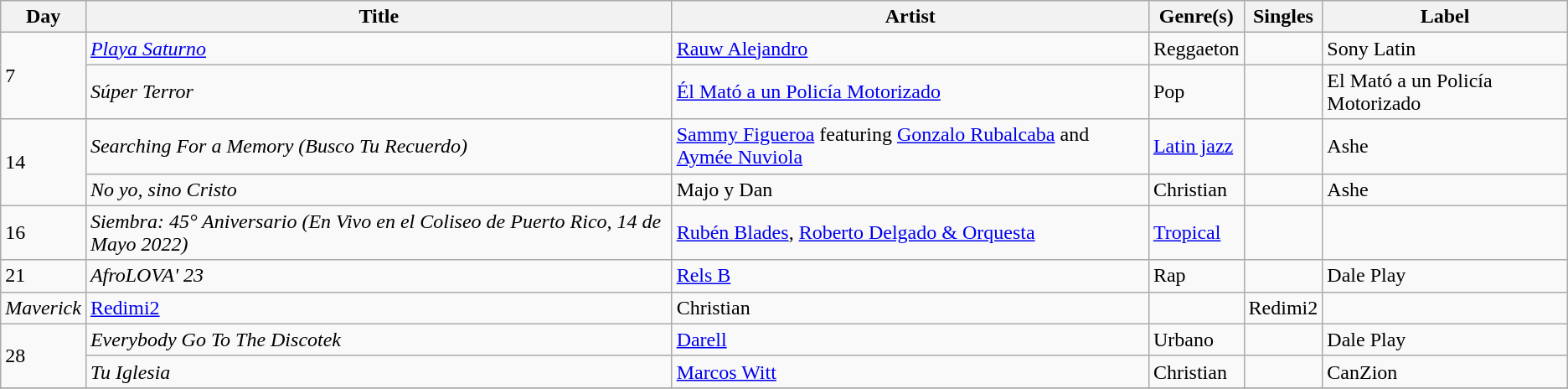<table class="wikitable sortable" style="text-align: left;">
<tr>
<th>Day</th>
<th>Title</th>
<th>Artist</th>
<th>Genre(s)</th>
<th>Singles</th>
<th>Label</th>
</tr>
<tr>
<td rowspan="2">7</td>
<td><em><a href='#'>Playa Saturno</a></em></td>
<td><a href='#'>Rauw Alejandro</a></td>
<td>Reggaeton</td>
<td></td>
<td>Sony Latin</td>
</tr>
<tr>
<td><em>Súper Terror</em></td>
<td><a href='#'>Él Mató a un Policía Motorizado</a></td>
<td>Pop</td>
<td></td>
<td>El Mató a un Policía Motorizado</td>
</tr>
<tr>
<td rowspan="2">14</td>
<td><em>Searching For a Memory (Busco Tu Recuerdo)</em></td>
<td><a href='#'>Sammy Figueroa</a> featuring <a href='#'>Gonzalo Rubalcaba</a> and <a href='#'>Aymée Nuviola</a></td>
<td><a href='#'>Latin jazz</a></td>
<td></td>
<td>Ashe</td>
</tr>
<tr>
<td><em>No yo, sino Cristo</em></td>
<td>Majo y Dan</td>
<td>Christian</td>
<td></td>
<td>Ashe</td>
</tr>
<tr>
<td>16</td>
<td><em>Siembra: 45° Aniversario (En Vivo en el Coliseo de Puerto Rico, 14 de Mayo 2022)</em></td>
<td><a href='#'>Rubén Blades</a>, <a href='#'>Roberto Delgado & Orquesta</a></td>
<td><a href='#'>Tropical</a></td>
<td></td>
<td></td>
</tr>
<tr>
<td rowpsan="2">21</td>
<td><em>AfroLOVA' 23</em></td>
<td><a href='#'>Rels B</a></td>
<td>Rap</td>
<td></td>
<td>Dale Play</td>
</tr>
<tr>
<td><em>Maverick</em></td>
<td><a href='#'>Redimi2</a></td>
<td>Christian</td>
<td></td>
<td>Redimi2</td>
</tr>
<tr>
<td rowspan="2">28</td>
<td><em>Everybody Go To The Discotek</em></td>
<td><a href='#'>Darell</a></td>
<td>Urbano</td>
<td></td>
<td>Dale Play</td>
</tr>
<tr>
<td><em>Tu Iglesia</em></td>
<td><a href='#'>Marcos Witt</a></td>
<td>Christian</td>
<td></td>
<td>CanZion</td>
</tr>
<tr>
</tr>
</table>
